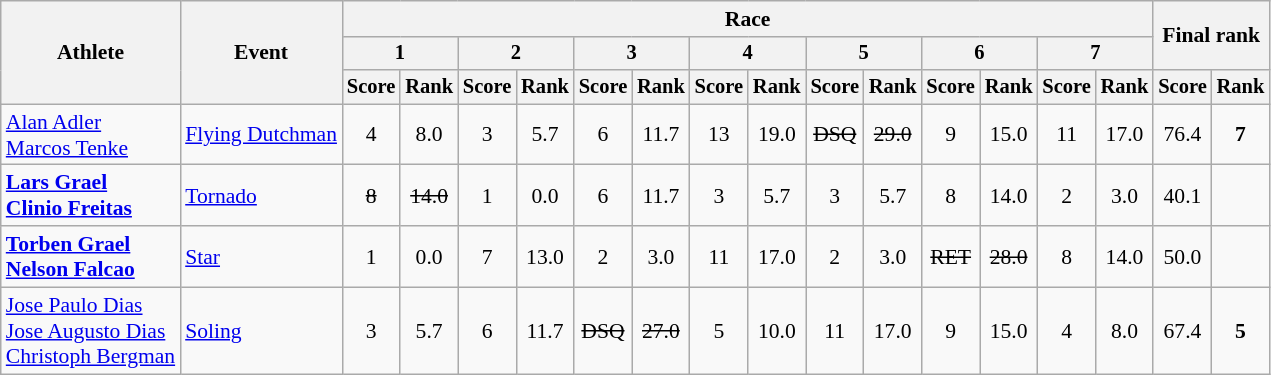<table class="wikitable" style="font-size:90%">
<tr>
<th rowspan="3">Athlete</th>
<th rowspan="3">Event</th>
<th colspan="14">Race</th>
<th rowspan=2 colspan="2">Final rank</th>
</tr>
<tr style="font-size:95%">
<th colspan="2">1</th>
<th colspan="2">2</th>
<th colspan="2">3</th>
<th colspan="2">4</th>
<th colspan="2">5</th>
<th colspan="2">6</th>
<th colspan="2">7</th>
</tr>
<tr style="font-size:95%">
<th>Score</th>
<th>Rank</th>
<th>Score</th>
<th>Rank</th>
<th>Score</th>
<th>Rank</th>
<th>Score</th>
<th>Rank</th>
<th>Score</th>
<th>Rank</th>
<th>Score</th>
<th>Rank</th>
<th>Score</th>
<th>Rank</th>
<th>Score</th>
<th>Rank</th>
</tr>
<tr align=center>
<td align=left><a href='#'>Alan Adler</a><br><a href='#'>Marcos Tenke</a></td>
<td align=left><a href='#'>Flying Dutchman</a></td>
<td>4</td>
<td>8.0</td>
<td>3</td>
<td>5.7</td>
<td>6</td>
<td>11.7</td>
<td>13</td>
<td>19.0</td>
<td><s>DSQ</s></td>
<td><s>29.0</s></td>
<td>9</td>
<td>15.0</td>
<td>11</td>
<td>17.0</td>
<td>76.4</td>
<td><strong>7</strong></td>
</tr>
<tr align=center>
<td align=left><strong><a href='#'>Lars Grael</a><br><a href='#'>Clinio Freitas</a></strong></td>
<td align=left><a href='#'>Tornado</a></td>
<td><s>8</s></td>
<td><s>14.0</s></td>
<td>1</td>
<td>0.0</td>
<td>6</td>
<td>11.7</td>
<td>3</td>
<td>5.7</td>
<td>3</td>
<td>5.7</td>
<td>8</td>
<td>14.0</td>
<td>2</td>
<td>3.0</td>
<td>40.1</td>
<td></td>
</tr>
<tr align=center>
<td align=left><strong><a href='#'>Torben Grael</a><br><a href='#'>Nelson Falcao</a></strong></td>
<td align=left><a href='#'>Star</a></td>
<td>1</td>
<td>0.0</td>
<td>7</td>
<td>13.0</td>
<td>2</td>
<td>3.0</td>
<td>11</td>
<td>17.0</td>
<td>2</td>
<td>3.0</td>
<td><s>RET</s></td>
<td><s>28.0</s></td>
<td>8</td>
<td>14.0</td>
<td>50.0</td>
<td></td>
</tr>
<tr align=center>
<td align=left><a href='#'>Jose Paulo Dias</a><br><a href='#'>Jose Augusto Dias</a><br><a href='#'>Christoph Bergman</a></td>
<td align=left><a href='#'>Soling</a></td>
<td>3</td>
<td>5.7</td>
<td>6</td>
<td>11.7</td>
<td><s>DSQ</s></td>
<td><s>27.0</s></td>
<td>5</td>
<td>10.0</td>
<td>11</td>
<td>17.0</td>
<td>9</td>
<td>15.0</td>
<td>4</td>
<td>8.0</td>
<td>67.4</td>
<td><strong>5</strong></td>
</tr>
</table>
